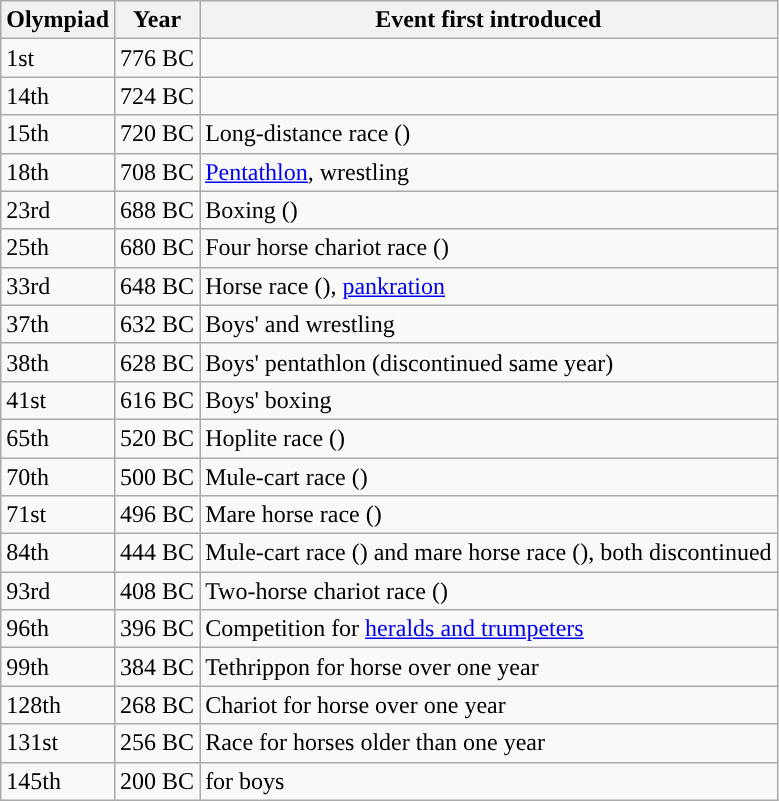<table class="wikitable">
<tr>
<th>Olympiad</th>
<th>Year</th>
<th>Event first introduced</th>
</tr>
<tr>
<td>1st</td>
<td>776 BC</td>
<td></td>
</tr>
<tr>
<td>14th</td>
<td>724 BC</td>
<td></td>
</tr>
<tr>
<td>15th</td>
<td>720 BC</td>
<td>Long-distance race ()</td>
</tr>
<tr>
<td>18th</td>
<td>708 BC</td>
<td><a href='#'>Pentathlon</a>, wrestling</td>
</tr>
<tr>
<td>23rd</td>
<td>688 BC</td>
<td>Boxing ()</td>
</tr>
<tr>
<td>25th</td>
<td>680 BC</td>
<td>Four horse chariot race ()</td>
</tr>
<tr>
<td>33rd</td>
<td>648 BC</td>
<td>Horse race (), <a href='#'>pankration</a></td>
</tr>
<tr>
<td>37th</td>
<td>632 BC</td>
<td>Boys'  and wrestling</td>
</tr>
<tr>
<td>38th</td>
<td>628 BC</td>
<td>Boys' pentathlon (discontinued same year)</td>
</tr>
<tr>
<td>41st</td>
<td>616 BC</td>
<td>Boys' boxing</td>
</tr>
<tr>
<td>65th</td>
<td>520 BC</td>
<td>Hoplite race ()</td>
</tr>
<tr>
<td>70th</td>
<td>500 BC</td>
<td>Mule-cart race ()</td>
</tr>
<tr>
<td>71st</td>
<td>496 BC</td>
<td>Mare horse race ()</td>
</tr>
<tr>
<td>84th</td>
<td>444 BC</td>
<td>Mule-cart race () and mare horse race (), both discontinued</td>
</tr>
<tr>
<td>93rd</td>
<td>408 BC</td>
<td>Two-horse chariot race ()</td>
</tr>
<tr>
<td>96th</td>
<td>396 BC</td>
<td>Competition for <a href='#'>heralds and trumpeters</a></td>
</tr>
<tr>
<td>99th</td>
<td>384 BC</td>
<td>Tethrippon for horse over one year</td>
</tr>
<tr>
<td>128th</td>
<td>268 BC</td>
<td>Chariot for horse over one year</td>
</tr>
<tr>
<td>131st</td>
<td>256 BC</td>
<td>Race for horses older than one year</td>
</tr>
<tr>
<td>145th</td>
<td>200 BC</td>
<td> for boys</td>
</tr>
</table>
